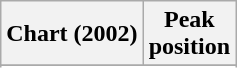<table class="wikitable sortable plainrowheaders" style="text-align:center">
<tr>
<th scope="col">Chart (2002)</th>
<th scope="col">Peak<br>position</th>
</tr>
<tr>
</tr>
<tr>
</tr>
<tr>
</tr>
<tr>
</tr>
<tr>
</tr>
<tr>
</tr>
<tr>
</tr>
<tr>
</tr>
<tr>
</tr>
<tr>
</tr>
</table>
